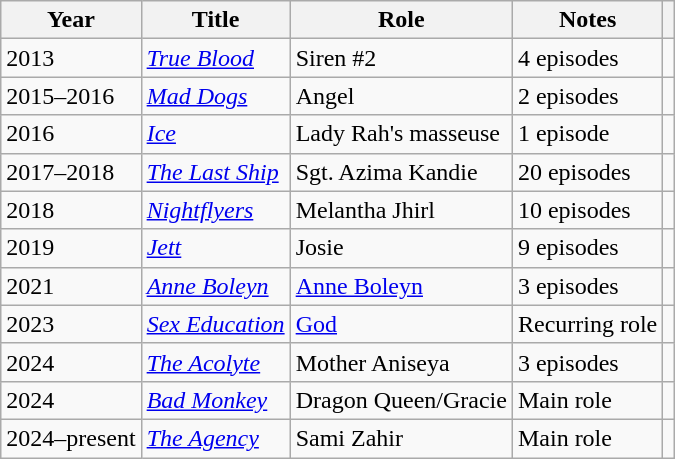<table class="wikitable sortable">
<tr>
<th scope="col">Year</th>
<th scope="col">Title</th>
<th scope="col">Role</th>
<th scope="col" class=unsortable>Notes</th>
<th scope="col" class=unsortable></th>
</tr>
<tr>
<td>2013</td>
<td><em><a href='#'>True Blood</a></em></td>
<td>Siren #2</td>
<td>4 episodes</td>
<td></td>
</tr>
<tr>
<td>2015–2016</td>
<td><em><a href='#'>Mad Dogs</a></em></td>
<td>Angel</td>
<td>2 episodes</td>
<td></td>
</tr>
<tr>
<td>2016</td>
<td><em><a href='#'>Ice</a></em></td>
<td>Lady Rah's masseuse</td>
<td>1 episode</td>
<td></td>
</tr>
<tr>
<td>2017–2018</td>
<td><em><a href='#'>The Last Ship</a></em></td>
<td>Sgt. Azima Kandie</td>
<td>20 episodes</td>
<td></td>
</tr>
<tr>
<td>2018</td>
<td><em><a href='#'>Nightflyers</a></em></td>
<td>Melantha Jhirl</td>
<td>10 episodes</td>
<td></td>
</tr>
<tr>
<td>2019</td>
<td><em><a href='#'>Jett</a></em></td>
<td>Josie</td>
<td>9 episodes</td>
<td></td>
</tr>
<tr>
<td>2021</td>
<td><em><a href='#'>Anne Boleyn</a></em></td>
<td><a href='#'>Anne Boleyn</a></td>
<td>3 episodes</td>
<td></td>
</tr>
<tr>
<td>2023</td>
<td><em><a href='#'>Sex Education</a></em></td>
<td><a href='#'>God</a></td>
<td>Recurring role</td>
<td></td>
</tr>
<tr>
<td>2024</td>
<td><em><a href='#'>The Acolyte</a></em></td>
<td>Mother Aniseya</td>
<td>3 episodes</td>
<td></td>
</tr>
<tr>
<td>2024</td>
<td><em><a href='#'>Bad Monkey</a></em></td>
<td>Dragon Queen/Gracie</td>
<td>Main role</td>
<td></td>
</tr>
<tr>
<td>2024–present</td>
<td><em><a href='#'>The Agency</a></em></td>
<td>Sami Zahir</td>
<td>Main role</td>
<td></td>
</tr>
</table>
